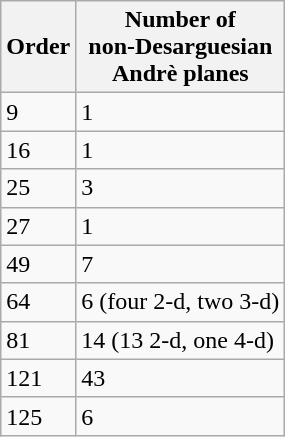<table class="wikitable">
<tr>
<th>Order</th>
<th>Number of<br>non-Desarguesian<br>Andrè planes</th>
</tr>
<tr>
<td>9</td>
<td>1</td>
</tr>
<tr>
<td>16</td>
<td>1</td>
</tr>
<tr>
<td>25</td>
<td>3</td>
</tr>
<tr>
<td>27</td>
<td>1</td>
</tr>
<tr>
<td>49</td>
<td>7</td>
</tr>
<tr>
<td>64</td>
<td>6 (four 2-d, two 3-d)</td>
</tr>
<tr>
<td>81</td>
<td>14 (13 2-d, one 4-d)</td>
</tr>
<tr>
<td>121</td>
<td>43</td>
</tr>
<tr>
<td>125</td>
<td>6</td>
</tr>
</table>
